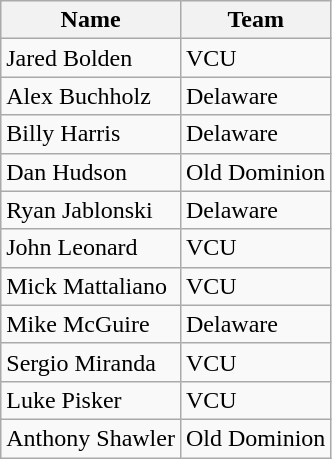<table class=wikitable>
<tr>
<th>Name</th>
<th>Team</th>
</tr>
<tr>
<td>Jared Bolden</td>
<td>VCU</td>
</tr>
<tr>
<td>Alex Buchholz</td>
<td>Delaware</td>
</tr>
<tr>
<td>Billy Harris</td>
<td>Delaware</td>
</tr>
<tr>
<td>Dan Hudson</td>
<td>Old Dominion</td>
</tr>
<tr>
<td>Ryan Jablonski</td>
<td>Delaware</td>
</tr>
<tr>
<td>John Leonard</td>
<td>VCU</td>
</tr>
<tr>
<td>Mick Mattaliano</td>
<td>VCU</td>
</tr>
<tr>
<td>Mike  McGuire</td>
<td>Delaware</td>
</tr>
<tr>
<td>Sergio  Miranda</td>
<td>VCU</td>
</tr>
<tr>
<td>Luke  Pisker</td>
<td>VCU</td>
</tr>
<tr>
<td>Anthony Shawler</td>
<td>Old Dominion</td>
</tr>
</table>
